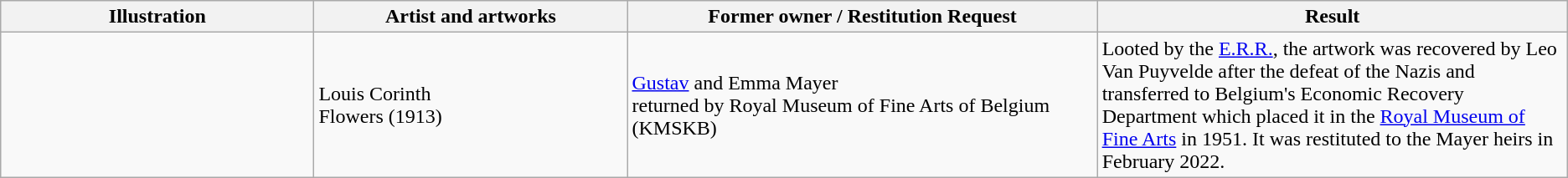<table class="wikitable alternance centre">
<tr>
<th class="unsortable" width="20">Illustration</th>
<th width="20%">Artist and artworks</th>
<th width="30%">Former owner / Restitution Request</th>
<th width="30%">Result</th>
</tr>
<tr>
<td></td>
<td>Louis Corinth<br>Flowers (1913)</td>
<td><a href='#'>Gustav</a> and Emma Mayer<br>returned by
Royal Museum of Fine Arts of Belgium (KMSKB)</td>
<td>Looted by the <a href='#'>E.R.R.</a>, the artwork was recovered by Leo Van Puyvelde after the defeat of the Nazis and transferred to Belgium's Economic Recovery Department which placed it in the <a href='#'>Royal Museum of Fine Arts</a> in 1951. It was restituted to the Mayer heirs in February 2022.</td>
</tr>
</table>
